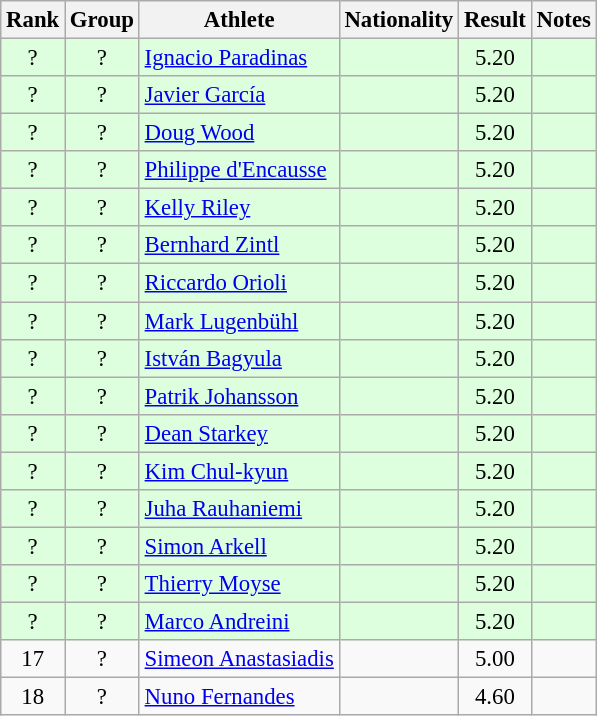<table class="wikitable sortable" style="text-align:center;font-size:95%">
<tr>
<th>Rank</th>
<th>Group</th>
<th>Athlete</th>
<th>Nationality</th>
<th>Result</th>
<th>Notes</th>
</tr>
<tr bgcolor=ddffdd>
<td>?</td>
<td>?</td>
<td align="left"><a href='#'>Ignacio Paradinas</a></td>
<td align=left></td>
<td>5.20</td>
<td></td>
</tr>
<tr bgcolor=ddffdd>
<td>?</td>
<td>?</td>
<td align="left"><a href='#'>Javier García</a></td>
<td align=left></td>
<td>5.20</td>
<td></td>
</tr>
<tr bgcolor=ddffdd>
<td>?</td>
<td>?</td>
<td align="left"><a href='#'>Doug Wood</a></td>
<td align=left></td>
<td>5.20</td>
<td></td>
</tr>
<tr bgcolor=ddffdd>
<td>?</td>
<td>?</td>
<td align="left"><a href='#'>Philippe d'Encausse</a></td>
<td align=left></td>
<td>5.20</td>
<td></td>
</tr>
<tr bgcolor=ddffdd>
<td>?</td>
<td>?</td>
<td align="left"><a href='#'>Kelly Riley</a></td>
<td align=left></td>
<td>5.20</td>
<td></td>
</tr>
<tr bgcolor=ddffdd>
<td>?</td>
<td>?</td>
<td align="left"><a href='#'>Bernhard Zintl</a></td>
<td align=left></td>
<td>5.20</td>
<td></td>
</tr>
<tr bgcolor=ddffdd>
<td>?</td>
<td>?</td>
<td align="left"><a href='#'>Riccardo Orioli</a></td>
<td align=left></td>
<td>5.20</td>
<td></td>
</tr>
<tr bgcolor=ddffdd>
<td>?</td>
<td>?</td>
<td align="left"><a href='#'>Mark Lugenbühl</a></td>
<td align=left></td>
<td>5.20</td>
<td></td>
</tr>
<tr bgcolor=ddffdd>
<td>?</td>
<td>?</td>
<td align="left"><a href='#'>István Bagyula</a></td>
<td align=left></td>
<td>5.20</td>
<td></td>
</tr>
<tr bgcolor=ddffdd>
<td>?</td>
<td>?</td>
<td align="left"><a href='#'>Patrik Johansson</a></td>
<td align=left></td>
<td>5.20</td>
<td></td>
</tr>
<tr bgcolor=ddffdd>
<td>?</td>
<td>?</td>
<td align="left"><a href='#'>Dean Starkey</a></td>
<td align=left></td>
<td>5.20</td>
<td></td>
</tr>
<tr bgcolor=ddffdd>
<td>?</td>
<td>?</td>
<td align="left"><a href='#'>Kim Chul-kyun</a></td>
<td align=left></td>
<td>5.20</td>
<td></td>
</tr>
<tr bgcolor=ddffdd>
<td>?</td>
<td>?</td>
<td align="left"><a href='#'>Juha Rauhaniemi</a></td>
<td align=left></td>
<td>5.20</td>
<td></td>
</tr>
<tr bgcolor=ddffdd>
<td>?</td>
<td>?</td>
<td align="left"><a href='#'>Simon Arkell</a></td>
<td align=left></td>
<td>5.20</td>
<td></td>
</tr>
<tr bgcolor=ddffdd>
<td>?</td>
<td>?</td>
<td align="left"><a href='#'>Thierry Moyse</a></td>
<td align=left></td>
<td>5.20</td>
<td></td>
</tr>
<tr bgcolor=ddffdd>
<td>?</td>
<td>?</td>
<td align="left"><a href='#'>Marco Andreini</a></td>
<td align=left></td>
<td>5.20</td>
<td></td>
</tr>
<tr>
<td>17</td>
<td>?</td>
<td align="left"><a href='#'>Simeon Anastasiadis</a></td>
<td align=left></td>
<td>5.00</td>
<td></td>
</tr>
<tr>
<td>18</td>
<td>?</td>
<td align="left"><a href='#'>Nuno Fernandes</a></td>
<td align=left></td>
<td>4.60</td>
<td></td>
</tr>
</table>
